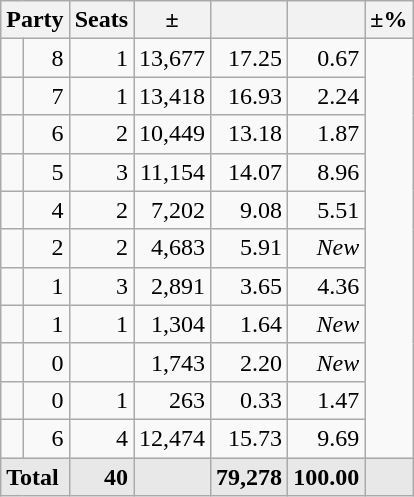<table class=wikitable>
<tr>
<th colspan=2 align=center>Party</th>
<th>Seats</th>
<th>±</th>
<th></th>
<th></th>
<th valign=top>±%</th>
</tr>
<tr>
<td></td>
<td align=right>8</td>
<td align=right>1</td>
<td align=right>13,677</td>
<td align=right>17.25</td>
<td align=right>0.67</td>
</tr>
<tr>
<td></td>
<td align=right>7</td>
<td align=right>1</td>
<td align=right>13,418</td>
<td align=right>16.93</td>
<td align=right>2.24</td>
</tr>
<tr>
<td></td>
<td align=right>6</td>
<td align=right>2</td>
<td align=right>10,449</td>
<td align=right>13.18</td>
<td align=right>1.87</td>
</tr>
<tr>
<td></td>
<td align=right>5</td>
<td align=right>3</td>
<td align=right>11,154</td>
<td align=right>14.07</td>
<td align=right>8.96</td>
</tr>
<tr>
<td></td>
<td align=right>4</td>
<td align=right>2</td>
<td align=right>7,202</td>
<td align=right>9.08</td>
<td align=right>5.51</td>
</tr>
<tr>
<td></td>
<td align=right>2</td>
<td align=right>2</td>
<td align=right>4,683</td>
<td align=right>5.91</td>
<td align=right><em>New</em></td>
</tr>
<tr>
<td></td>
<td align=right>1</td>
<td align=right>3</td>
<td align=right>2,891</td>
<td align=right>3.65</td>
<td align=right>4.36</td>
</tr>
<tr>
<td></td>
<td align=right>1</td>
<td align=right>1</td>
<td align=right>1,304</td>
<td align=right>1.64</td>
<td align=right><em>New</em></td>
</tr>
<tr>
<td></td>
<td align=right>0</td>
<td align=right></td>
<td align=right>1,743</td>
<td align=right>2.20</td>
<td align=right><em>New</em></td>
</tr>
<tr>
<td></td>
<td align=right>0</td>
<td align=right>1</td>
<td align=right>263</td>
<td align=right>0.33</td>
<td align=right>1.47</td>
</tr>
<tr>
<td></td>
<td align=right>6</td>
<td align=right>4</td>
<td align=right>12,474</td>
<td align=right>15.73</td>
<td align=right>9.69</td>
</tr>
<tr style="font-weight:bold; background:rgb(232,232,232);">
<td colspan=2>Total</td>
<td align=right>40</td>
<td align=right></td>
<td align=right>79,278</td>
<td align=center>100.00</td>
<td align=right></td>
</tr>
</table>
